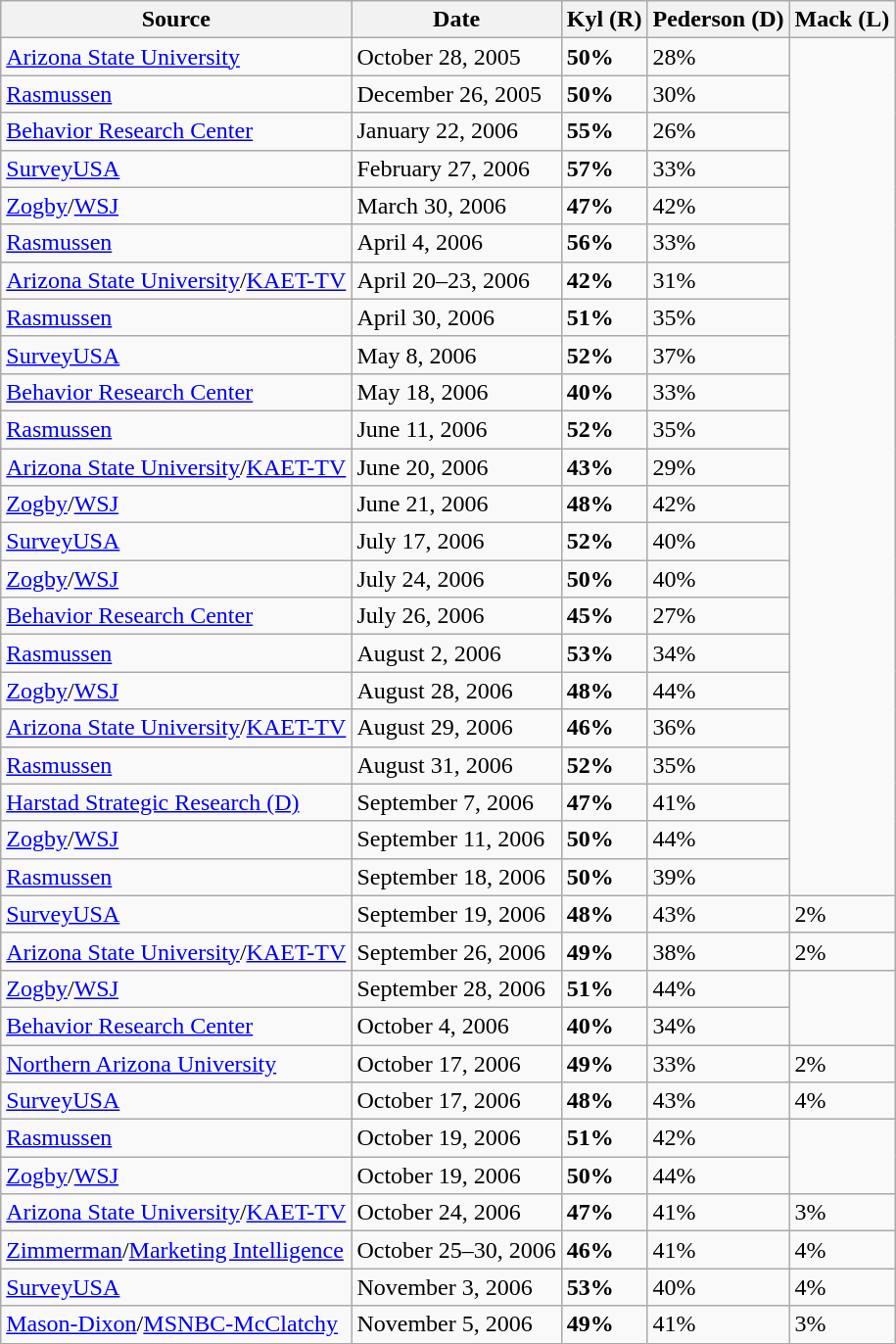<table class="wikitable">
<tr>
<th>Source</th>
<th>Date</th>
<th>Kyl (R)</th>
<th>Pederson (D)</th>
<th>Mack (L)</th>
</tr>
<tr>
<td><a href='#'>Arizona State University</a></td>
<td>October 28, 2005</td>
<td><strong>50%</strong></td>
<td>28%</td>
</tr>
<tr>
<td><a href='#'>Rasmussen</a></td>
<td>December 26, 2005</td>
<td><strong>50%</strong></td>
<td>30%</td>
</tr>
<tr>
<td><a href='#'>Behavior Research Center</a></td>
<td>January 22, 2006</td>
<td><strong>55%</strong></td>
<td>26%</td>
</tr>
<tr>
<td><a href='#'>SurveyUSA</a></td>
<td>February 27, 2006</td>
<td><strong>57%</strong></td>
<td>33%</td>
</tr>
<tr>
<td><a href='#'>Zogby</a>/<a href='#'>WSJ</a></td>
<td>March 30, 2006</td>
<td><strong>47%</strong></td>
<td>42%</td>
</tr>
<tr>
<td><a href='#'>Rasmussen</a></td>
<td>April 4, 2006</td>
<td><strong>56%</strong></td>
<td>33%</td>
</tr>
<tr>
<td><a href='#'>Arizona State University</a>/<a href='#'>KAET-TV</a></td>
<td>April 20–23, 2006</td>
<td><strong>42%</strong></td>
<td>31%</td>
</tr>
<tr>
<td><a href='#'>Rasmussen</a></td>
<td>April 30, 2006</td>
<td><strong>51%</strong></td>
<td>35%</td>
</tr>
<tr>
<td><a href='#'>SurveyUSA</a></td>
<td>May 8, 2006</td>
<td><strong>52%</strong></td>
<td>37%</td>
</tr>
<tr>
<td><a href='#'>Behavior Research Center</a></td>
<td>May 18, 2006</td>
<td><strong>40%</strong></td>
<td>33%</td>
</tr>
<tr>
<td><a href='#'>Rasmussen</a></td>
<td>June 11, 2006</td>
<td><strong>52%</strong></td>
<td>35%</td>
</tr>
<tr>
<td><a href='#'>Arizona State University</a>/<a href='#'>KAET-TV</a></td>
<td>June 20, 2006</td>
<td><strong>43%</strong></td>
<td>29%</td>
</tr>
<tr>
<td><a href='#'>Zogby</a>/<a href='#'>WSJ</a></td>
<td>June 21, 2006</td>
<td><strong>48%</strong></td>
<td>42%</td>
</tr>
<tr>
<td><a href='#'>SurveyUSA</a></td>
<td>July 17, 2006</td>
<td><strong>52%</strong></td>
<td>40%</td>
</tr>
<tr>
<td><a href='#'>Zogby</a>/<a href='#'>WSJ</a></td>
<td>July 24, 2006</td>
<td><strong>50%</strong></td>
<td>40%</td>
</tr>
<tr>
<td><a href='#'>Behavior Research Center</a></td>
<td>July 26, 2006</td>
<td><strong>45%</strong></td>
<td>27%</td>
</tr>
<tr>
<td><a href='#'>Rasmussen</a></td>
<td>August 2, 2006</td>
<td><strong>53%</strong></td>
<td>34%</td>
</tr>
<tr>
<td><a href='#'>Zogby</a>/<a href='#'>WSJ</a></td>
<td>August 28, 2006</td>
<td><strong>48%</strong></td>
<td>44%</td>
</tr>
<tr>
<td><a href='#'>Arizona State University</a>/<a href='#'>KAET-TV</a></td>
<td>August 29, 2006</td>
<td><strong>46%</strong></td>
<td>36%</td>
</tr>
<tr>
<td><a href='#'>Rasmussen</a></td>
<td>August 31, 2006</td>
<td><strong>52%</strong></td>
<td>35%</td>
</tr>
<tr>
<td><a href='#'>Harstad Strategic Research (D)</a></td>
<td>September 7, 2006</td>
<td><strong>47%</strong></td>
<td>41%</td>
</tr>
<tr>
<td><a href='#'>Zogby</a>/<a href='#'>WSJ</a></td>
<td>September 11, 2006</td>
<td><strong>50%</strong></td>
<td>44%</td>
</tr>
<tr>
<td><a href='#'>Rasmussen</a></td>
<td>September 18, 2006</td>
<td><strong>50%</strong></td>
<td>39%</td>
</tr>
<tr>
<td><a href='#'>SurveyUSA</a></td>
<td>September 19, 2006</td>
<td><strong>48%</strong></td>
<td>43%</td>
<td>2%</td>
</tr>
<tr>
<td><a href='#'>Arizona State University</a>/<a href='#'>KAET-TV</a></td>
<td>September 26, 2006</td>
<td><strong>49%</strong></td>
<td>38%</td>
<td>2%</td>
</tr>
<tr>
<td><a href='#'>Zogby</a>/<a href='#'>WSJ</a></td>
<td>September 28, 2006</td>
<td><strong>51%</strong></td>
<td>44%</td>
</tr>
<tr>
<td><a href='#'>Behavior Research Center</a></td>
<td>October 4, 2006</td>
<td><strong>40%</strong></td>
<td>34%</td>
</tr>
<tr>
<td><a href='#'>Northern Arizona University</a></td>
<td>October 17, 2006</td>
<td><strong>49%</strong></td>
<td>33%</td>
<td>2%</td>
</tr>
<tr>
<td><a href='#'>SurveyUSA</a></td>
<td>October 17, 2006</td>
<td><strong>48%</strong></td>
<td>43%</td>
<td>4%</td>
</tr>
<tr>
<td><a href='#'>Rasmussen</a></td>
<td>October 19, 2006</td>
<td><strong>51%</strong></td>
<td>42%</td>
</tr>
<tr>
<td><a href='#'>Zogby</a>/<a href='#'>WSJ</a></td>
<td>October 19, 2006</td>
<td><strong>50%</strong></td>
<td>44%</td>
</tr>
<tr>
<td><a href='#'>Arizona State University</a>/<a href='#'>KAET-TV</a></td>
<td>October 24, 2006</td>
<td><strong>47%</strong></td>
<td>41%</td>
<td>3%</td>
</tr>
<tr>
<td><a href='#'>Zimmerman</a>/<a href='#'>Marketing Intelligence</a></td>
<td>October 25–30, 2006</td>
<td><strong>46%</strong></td>
<td>41%</td>
<td>4%</td>
</tr>
<tr>
<td><a href='#'>SurveyUSA</a></td>
<td>November 3, 2006</td>
<td><strong>53%</strong></td>
<td>40%</td>
<td>4%</td>
</tr>
<tr>
<td><a href='#'>Mason-Dixon</a>/<a href='#'>MSNBC-McClatchy</a></td>
<td>November 5, 2006</td>
<td><strong>49%</strong></td>
<td>41%</td>
<td>3%</td>
</tr>
</table>
